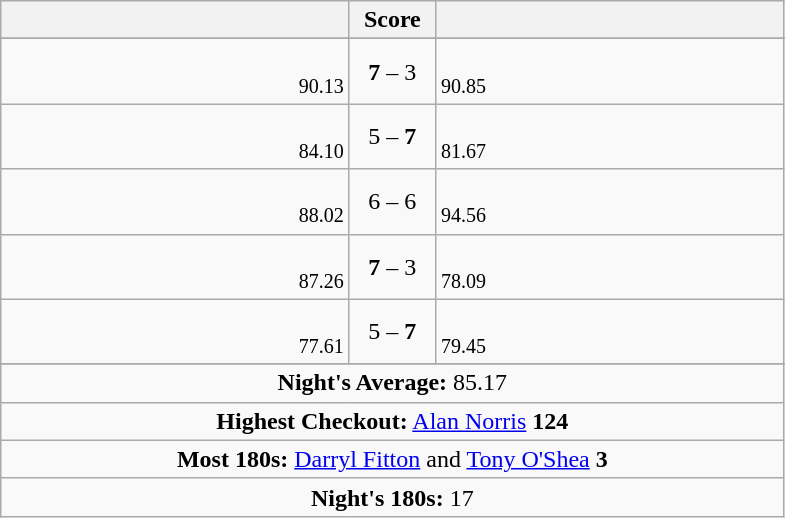<table class="wikitable" style="text-align:center">
<tr>
<th width="225"></th>
<th width="50">Score</th>
<th width="225"></th>
</tr>
<tr align="center">
</tr>
<tr align="left">
<td align="right"> <br> <small><span>90.13</span></small></td>
<td align="center"><strong>7</strong> – 3</td>
<td> <br> <small><span>90.85</span></small></td>
</tr>
<tr align="left">
<td align="right"> <br> <small><span>84.10</span></small></td>
<td align="center">5 – <strong>7</strong></td>
<td> <br> <small><span>81.67</span></small></td>
</tr>
<tr align="left">
<td align="right"> <br> <small><span>88.02</span></small></td>
<td align="center">6 – 6</td>
<td> <br> <small><span>94.56</span></small></td>
</tr>
<tr align="left">
<td align="right"> <br> <small><span>87.26</span></small></td>
<td align="center"><strong>7</strong> – 3</td>
<td> <br> <small><span>78.09</span></small></td>
</tr>
<tr align="left">
<td align="right"> <br> <small><span>77.61</span></small></td>
<td align="center">5 – <strong>7</strong></td>
<td> <br> <small><span>79.45</span></small></td>
</tr>
<tr align="center">
</tr>
<tr align="center">
<td colspan="3"><strong>Night's Average:</strong> 85.17</td>
</tr>
<tr align="center">
<td colspan="3"><strong>Highest Checkout:</strong>  <a href='#'>Alan Norris</a> <strong>124</strong></td>
</tr>
<tr align="center">
<td colspan="3"><strong>Most 180s:</strong>   <a href='#'>Darryl Fitton</a> and  <a href='#'>Tony O'Shea</a> <strong>3</strong></td>
</tr>
<tr align="center">
<td colspan="3"><strong>Night's 180s:</strong> 17</td>
</tr>
</table>
